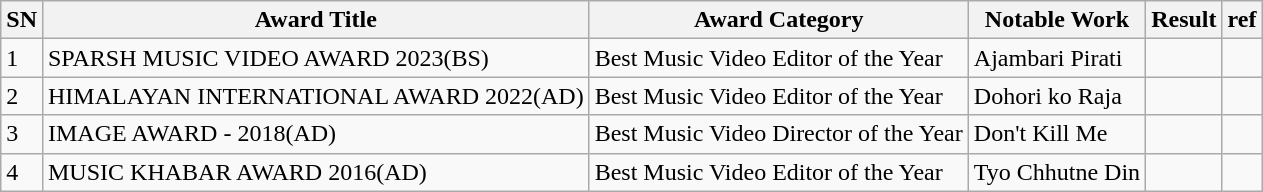<table class="wikitable sortable">
<tr>
<th>SN</th>
<th>Award Title</th>
<th>Award Category</th>
<th>Notable Work</th>
<th>Result</th>
<th>ref</th>
</tr>
<tr>
<td>1</td>
<td>SPARSH MUSIC VIDEO AWARD 2023(BS)</td>
<td>Best Music Video Editor of the Year</td>
<td>Ajambari Pirati</td>
<td></td>
<td></td>
</tr>
<tr>
<td>2</td>
<td>HIMALAYAN INTERNATIONAL AWARD 2022(AD)</td>
<td>Best Music Video Editor of the Year</td>
<td>Dohori ko Raja</td>
<td></td>
<td></td>
</tr>
<tr>
<td>3</td>
<td>IMAGE AWARD - 2018(AD)</td>
<td>Best Music Video Director of the Year</td>
<td>Don't Kill Me</td>
<td></td>
<td></td>
</tr>
<tr>
<td>4</td>
<td>MUSIC KHABAR AWARD 2016(AD)</td>
<td>Best Music Video Editor of the Year</td>
<td>Tyo Chhutne Din</td>
<td></td>
<td></td>
</tr>
</table>
